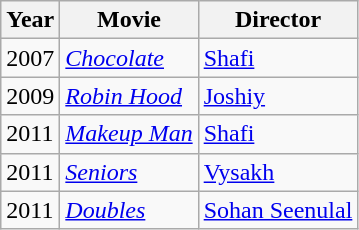<table class="wikitable">
<tr>
<th><strong>Year</strong></th>
<th><strong>Movie</strong></th>
<th><strong>Director</strong></th>
</tr>
<tr>
<td>2007</td>
<td><em><a href='#'>Chocolate</a></em></td>
<td><a href='#'>Shafi</a></td>
</tr>
<tr>
<td>2009</td>
<td><em><a href='#'>Robin Hood</a></em></td>
<td><a href='#'>Joshiy</a></td>
</tr>
<tr>
<td>2011</td>
<td><em><a href='#'>Makeup Man</a></em></td>
<td><a href='#'>Shafi</a></td>
</tr>
<tr>
<td>2011</td>
<td><em><a href='#'>Seniors</a></em></td>
<td><a href='#'>Vysakh</a></td>
</tr>
<tr>
<td>2011</td>
<td><em><a href='#'>Doubles</a></em></td>
<td><a href='#'>Sohan Seenulal</a></td>
</tr>
</table>
